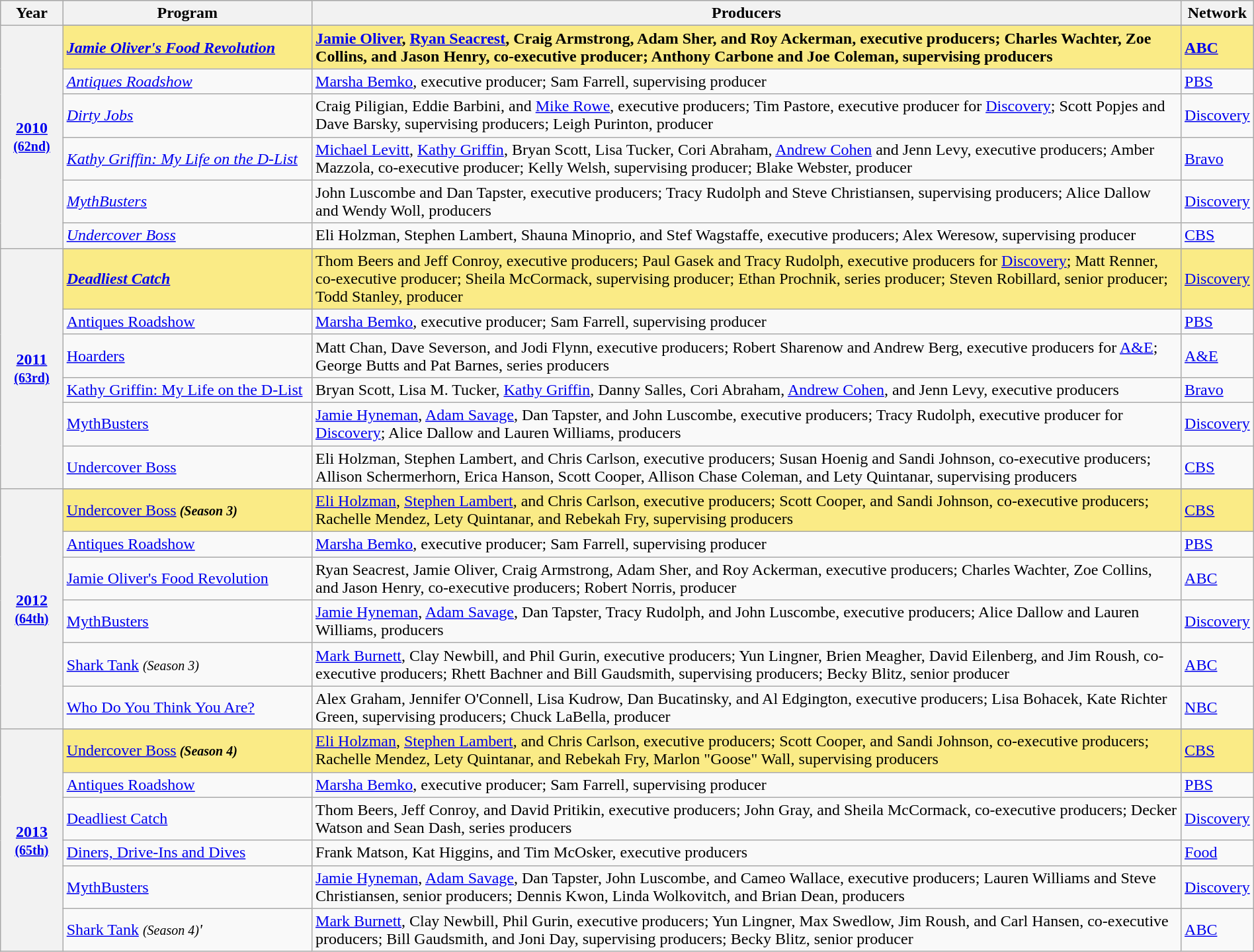<table class="wikitable" style="width:100%">
<tr bgcolor="#bebebe">
<th width="5%">Year</th>
<th width="20%">Program</th>
<th width="70%">Producers</th>
<th width="5%">Network</th>
</tr>
<tr>
<th rowspan="7" style="text-align:center"><a href='#'>2010</a><br><small><a href='#'>(62nd)</a></small></th>
</tr>
<tr style="background:#FAEB86">
<td><strong><em><a href='#'>Jamie Oliver's Food Revolution</a></em></strong></td>
<td><strong><a href='#'>Jamie Oliver</a>, <a href='#'>Ryan Seacrest</a>, Craig Armstrong, Adam Sher, and Roy Ackerman, executive producers; Charles Wachter, Zoe Collins, and Jason Henry, co-executive producer; Anthony Carbone and Joe Coleman, supervising producers</strong></td>
<td><a href='#'><strong>ABC</strong></a></td>
</tr>
<tr>
<td><em><a href='#'>Antiques Roadshow</a></em></td>
<td><a href='#'>Marsha Bemko</a>, executive producer; Sam Farrell, supervising producer</td>
<td><a href='#'>PBS</a></td>
</tr>
<tr>
<td><em><a href='#'>Dirty Jobs</a></em></td>
<td>Craig Piligian, Eddie Barbini, and <a href='#'>Mike Rowe</a>, executive producers; Tim Pastore, executive producer for <a href='#'>Discovery</a>; Scott Popjes and Dave Barsky, supervising producers; Leigh Purinton, producer</td>
<td><a href='#'>Discovery</a></td>
</tr>
<tr>
<td><em><a href='#'>Kathy Griffin: My Life on the D-List</a></em></td>
<td><a href='#'>Michael Levitt</a>, <a href='#'>Kathy Griffin</a>, Bryan Scott, Lisa Tucker, Cori Abraham, <a href='#'>Andrew Cohen</a> and Jenn Levy, executive producers; Amber Mazzola, co-executive producer; Kelly Welsh, supervising producer; Blake Webster, producer</td>
<td><a href='#'>Bravo</a></td>
</tr>
<tr>
<td><em><a href='#'>MythBusters</a></em></td>
<td>John Luscombe and Dan Tapster, executive producers; Tracy Rudolph and Steve Christiansen, supervising producers; Alice Dallow and Wendy Woll, producers</td>
<td><a href='#'>Discovery</a></td>
</tr>
<tr>
<td><em><a href='#'>Undercover Boss</a></em></td>
<td>Eli Holzman, Stephen Lambert, Shauna Minoprio, and Stef Wagstaffe, executive producers; Alex Weresow, supervising producer</td>
<td><a href='#'>CBS</a></td>
</tr>
<tr>
<th rowspan="7" style="text-align:center"><a href='#'>2011</a><br><small><a href='#'>(63rd)</a></small></th>
</tr>
<tr style="background:#FAEB86">
<td><strong><em><a href='#'>Deadliest Catch</a><strong> <em></td>
<td></strong>Thom Beers and Jeff Conroy, executive producers; Paul Gasek and Tracy Rudolph, executive producers for <a href='#'>Discovery</a>; Matt Renner, co-executive producer; Sheila McCormack, supervising producer; Ethan Prochnik, series producer; Steven Robillard, senior producer; Todd Stanley, producer<strong></td>
<td><a href='#'></strong>Discovery<strong></a></td>
</tr>
<tr>
<td></em><a href='#'>Antiques Roadshow</a><em></td>
<td><a href='#'>Marsha Bemko</a>, executive producer; Sam Farrell, supervising producer</td>
<td><a href='#'>PBS</a></td>
</tr>
<tr>
<td></em><a href='#'>Hoarders</a><em></td>
<td>Matt Chan, Dave Severson, and Jodi Flynn, executive producers; Robert Sharenow and Andrew Berg, executive producers for <a href='#'>A&E</a>; George Butts and Pat Barnes, series producers</td>
<td><a href='#'>A&E</a></td>
</tr>
<tr>
<td></em><a href='#'>Kathy Griffin: My Life on the D-List</a><em></td>
<td>Bryan Scott, Lisa M. Tucker, <a href='#'>Kathy Griffin</a>, Danny Salles, Cori Abraham, <a href='#'>Andrew Cohen</a>, and Jenn Levy, executive producers</td>
<td><a href='#'>Bravo</a></td>
</tr>
<tr>
<td></em><a href='#'>MythBusters</a><em></td>
<td><a href='#'>Jamie Hyneman</a>, <a href='#'>Adam Savage</a>, Dan Tapster, and John Luscombe, executive producers; Tracy Rudolph, executive producer for <a href='#'>Discovery</a>; Alice Dallow and Lauren Williams, producers</td>
<td><a href='#'>Discovery</a></td>
</tr>
<tr>
<td></em><a href='#'>Undercover Boss</a><em></td>
<td>Eli Holzman, Stephen Lambert, and Chris Carlson, executive producers; Susan Hoenig and Sandi Johnson, co-executive producers; Allison Schermerhorn, Erica Hanson, Scott Cooper, Allison Chase Coleman, and Lety Quintanar, supervising producers</td>
<td><a href='#'>CBS</a></td>
</tr>
<tr>
<th rowspan="7" style="text-align:center"><a href='#'>2012</a><br><small><a href='#'>(64th)</a></small></th>
</tr>
<tr style="background:#FAEB86">
<td></em><a href='#'></strong>Undercover Boss<strong></a><em><small> (Season 3)</small></td>
<td></strong><a href='#'>Eli Holzman</a>, <a href='#'>Stephen Lambert</a>, and Chris Carlson, executive producers; Scott Cooper, and Sandi Johnson, co-executive producers; Rachelle Mendez, Lety Quintanar, and Rebekah Fry, supervising producers<strong></td>
<td></strong><a href='#'>CBS</a><strong></td>
</tr>
<tr>
<td></em><a href='#'>Antiques Roadshow</a><em></td>
<td><a href='#'>Marsha Bemko</a>, executive producer; Sam Farrell, supervising producer</td>
<td><a href='#'>PBS</a></td>
</tr>
<tr>
<td></em><a href='#'>Jamie Oliver's Food Revolution</a><em></td>
<td>Ryan Seacrest, Jamie Oliver, Craig Armstrong, Adam Sher, and Roy Ackerman, executive producers; Charles Wachter, Zoe Collins, and Jason Henry, co-executive producers; Robert Norris, producer</td>
<td><a href='#'>ABC</a></td>
</tr>
<tr>
<td></em><a href='#'>MythBusters</a><em></td>
<td><a href='#'>Jamie Hyneman</a>, <a href='#'>Adam Savage</a>, Dan Tapster, Tracy Rudolph, and John Luscombe, executive producers; Alice Dallow and Lauren Williams, producers</td>
<td><a href='#'>Discovery</a></td>
</tr>
<tr>
<td></em><a href='#'>Shark Tank</a><em> <small>(Season 3)</small></td>
<td><a href='#'>Mark Burnett</a>, Clay Newbill, and Phil Gurin, executive producers; Yun Lingner, Brien Meagher, David Eilenberg, and Jim Roush, co-executive producers; Rhett Bachner and Bill Gaudsmith, supervising producers; Becky Blitz, senior producer</td>
<td><a href='#'>ABC</a></td>
</tr>
<tr>
<td></em><a href='#'>Who Do You Think You Are?</a><em></td>
<td>Alex Graham, Jennifer O'Connell, Lisa Kudrow, Dan Bucatinsky, and Al Edgington, executive producers; Lisa Bohacek, Kate Richter Green, supervising producers; Chuck LaBella, producer</td>
<td><a href='#'>NBC</a></td>
</tr>
<tr>
<th rowspan="7" style="text-align:center"><a href='#'>2013</a><br><small><a href='#'>(65th)</a></small></th>
</tr>
<tr style="background:#FAEB86">
<td></em><a href='#'></strong>Undercover Boss<strong></a><em><small> (Season 4)</small></td>
<td></strong><a href='#'>Eli Holzman</a>, <a href='#'>Stephen Lambert</a>, and Chris Carlson, executive producers; Scott Cooper, and Sandi Johnson, co-executive producers; Rachelle Mendez, Lety Quintanar, and Rebekah Fry, Marlon "Goose" Wall, supervising producers<strong></td>
<td></strong><a href='#'>CBS</a><strong></td>
</tr>
<tr>
<td></em><a href='#'>Antiques Roadshow</a><em></td>
<td><a href='#'>Marsha Bemko</a>, executive producer; Sam Farrell, supervising producer</td>
<td><a href='#'>PBS</a></td>
</tr>
<tr>
<td></em><a href='#'>Deadliest Catch</a><em></td>
<td>Thom Beers, Jeff Conroy, and David Pritikin, executive producers; John Gray, and Sheila McCormack, co-executive producers; Decker Watson and Sean Dash, series producers</td>
<td><a href='#'>Discovery</a></td>
</tr>
<tr>
<td></em><a href='#'>Diners, Drive-Ins and Dives</a><em></td>
<td>Frank Matson, Kat Higgins, and Tim McOsker, executive producers</td>
<td><a href='#'>Food</a></td>
</tr>
<tr>
<td></em><a href='#'>MythBusters</a><em></td>
<td><a href='#'>Jamie Hyneman</a>, <a href='#'>Adam Savage</a>, Dan Tapster, John Luscombe, and Cameo Wallace, executive producers; Lauren Williams and Steve Christiansen, senior producers; Dennis Kwon, Linda Wolkovitch, and Brian Dean, producers</td>
<td><a href='#'>Discovery</a></td>
</tr>
<tr>
<td></em><a href='#'>Shark Tank</a><em> <small>(Season 4)</small>'</td>
<td><a href='#'>Mark Burnett</a>, Clay Newbill, Phil Gurin, executive producers; Yun Lingner, Max Swedlow, Jim Roush, and Carl Hansen, co-executive producers; Bill Gaudsmith, and Joni Day, supervising producers; Becky Blitz, senior producer</td>
<td><a href='#'>ABC</a></td>
</tr>
</table>
